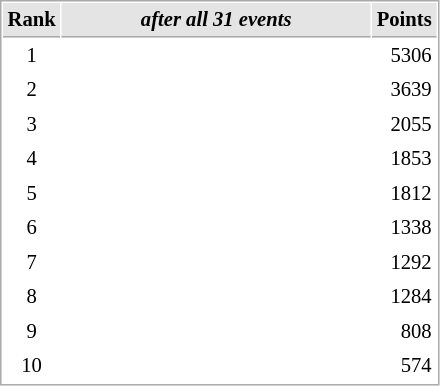<table cellspacing="1" cellpadding="3" style="border:1px solid #AAAAAA; font-size:86%;">
<tr bgcolor="#E4E4E4">
<th style="border-bottom:1px solid #AAAAAA" width=10>Rank</th>
<th style="border-bottom:1px solid #AAAAAA" width=200><em>after all 31 events</em></th>
<th style="border-bottom:1px solid #AAAAAA" width=20 align=right>Points</th>
</tr>
<tr>
<td align=center>1</td>
<td><strong></strong></td>
<td align=right>5306</td>
</tr>
<tr>
<td align=center>2</td>
<td></td>
<td align=right>3639</td>
</tr>
<tr>
<td align=center>3</td>
<td></td>
<td align=right>2055</td>
</tr>
<tr>
<td align=center>4</td>
<td></td>
<td align=right>1853</td>
</tr>
<tr>
<td align=center>5</td>
<td></td>
<td align=right>1812</td>
</tr>
<tr>
<td align=center>6</td>
<td></td>
<td align=right>1338</td>
</tr>
<tr>
<td align=center>7</td>
<td></td>
<td align=right>1292</td>
</tr>
<tr>
<td align=center>8</td>
<td></td>
<td align=right>1284</td>
</tr>
<tr>
<td align=center>9</td>
<td></td>
<td align=right>808</td>
</tr>
<tr>
<td align=center>10</td>
<td></td>
<td align=right>574</td>
</tr>
</table>
